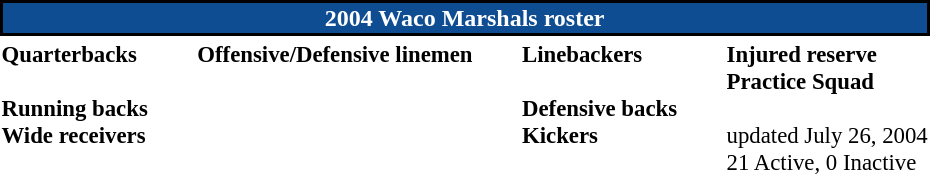<table class="toccolours" style="text-align: left;">
<tr>
<th colspan=7 style="background:#0F4D92; border: 2px solid black; color:white; text-align:center;"><strong>2004 Waco Marshals roster</strong></th>
</tr>
<tr>
<td style="font-size: 95%;" valign="top"><strong>Quarterbacks</strong><br>

<br><strong>Running backs</strong>


<br><strong>Wide receivers</strong>





</td>
<td style="width: 25px;"></td>
<td style="font-size: 95%;" valign="top"><strong>Offensive/Defensive linemen</strong><br>






</td>
<td style="width: 25px;"></td>
<td style="font-size: 95%;" valign="top"><strong>Linebackers</strong><br>


<br><strong>Defensive backs</strong>






<br><strong>Kickers</strong>


</td>
<td style="width: 25px;"></td>
<td style="font-size: 95%;" valign="top"><strong>Injured reserve</strong><br><strong>Practice Squad</strong><br>
<br>
 updated July 26, 2004<br>
21 Active, 0 Inactive
</td>
</tr>
<tr>
</tr>
</table>
